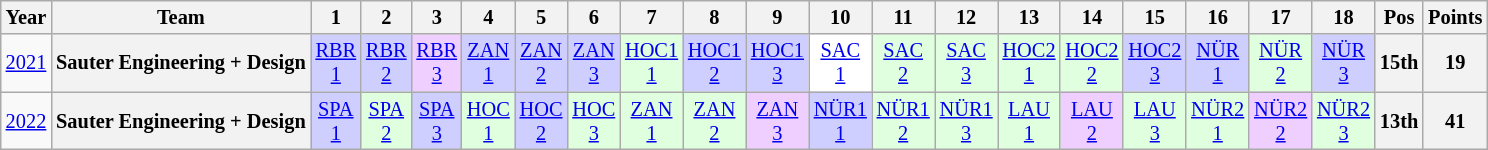<table class="wikitable" style="text-align:center; font-size:85%">
<tr>
<th>Year</th>
<th>Team</th>
<th>1</th>
<th>2</th>
<th>3</th>
<th>4</th>
<th>5</th>
<th>6</th>
<th>7</th>
<th>8</th>
<th>9</th>
<th>10</th>
<th>11</th>
<th>12</th>
<th>13</th>
<th>14</th>
<th>15</th>
<th>16</th>
<th>17</th>
<th>18</th>
<th>Pos</th>
<th>Points</th>
</tr>
<tr>
<td><a href='#'>2021</a></td>
<th nowrap>Sauter Engineering + Design</th>
<td style="background:#CFCFFF;"><a href='#'>RBR<br>1</a><br></td>
<td style="background:#CFCFFF;"><a href='#'>RBR<br>2</a><br></td>
<td style="background:#EFCFFF;"><a href='#'>RBR<br>3</a><br></td>
<td style="background:#CFCFFF;"><a href='#'>ZAN<br>1</a><br></td>
<td style="background:#CFCFFF;"><a href='#'>ZAN<br>2</a><br></td>
<td style="background:#CFCFFF;"><a href='#'>ZAN<br>3</a><br></td>
<td style="background:#DFFFDF;"><a href='#'>HOC1<br>1</a><br></td>
<td style="background:#CFCFFF;"><a href='#'>HOC1<br>2</a><br></td>
<td style="background:#CFCFFF;"><a href='#'>HOC1<br>3</a><br></td>
<td style="background:#FFFFFF;"><a href='#'>SAC<br>1</a><br></td>
<td style="background:#DFFFDF;"><a href='#'>SAC<br>2</a><br></td>
<td style="background:#DFFFDF;"><a href='#'>SAC<br>3</a><br></td>
<td style="background:#DFFFDF;"><a href='#'>HOC2<br>1</a><br></td>
<td style="background:#DFFFDF;"><a href='#'>HOC2<br>2</a><br></td>
<td style="background:#CFCFFF;"><a href='#'>HOC2<br>3</a><br></td>
<td style="background:#CFCFFF;"><a href='#'>NÜR<br>1</a><br></td>
<td style="background:#DFFFDF;"><a href='#'>NÜR<br>2</a><br></td>
<td style="background:#CFCFFF;"><a href='#'>NÜR<br>3</a><br></td>
<th>15th</th>
<th>19</th>
</tr>
<tr>
<td><a href='#'>2022</a></td>
<th nowrap>Sauter Engineering + Design</th>
<td style="background:#CFCFFF;"><a href='#'>SPA<br>1</a><br></td>
<td style="background:#DFFFDF;"><a href='#'>SPA<br>2</a><br></td>
<td style="background:#CFCFFF;"><a href='#'>SPA<br>3</a><br></td>
<td style="background:#DFFFDF;"><a href='#'>HOC<br>1</a><br></td>
<td style="background:#CFCFFF;"><a href='#'>HOC<br>2</a><br></td>
<td style="background:#DFFFDF;"><a href='#'>HOC<br>3</a><br></td>
<td style="background:#DFFFDF;"><a href='#'>ZAN<br>1</a><br></td>
<td style="background:#DFFFDF;"><a href='#'>ZAN<br>2</a><br></td>
<td style="background:#EFCFFF;"><a href='#'>ZAN<br>3</a><br></td>
<td style="background:#CFCFFF;"><a href='#'>NÜR1<br>1</a><br></td>
<td style="background:#DFFFDF;"><a href='#'>NÜR1<br>2</a><br></td>
<td style="background:#DFFFDF;"><a href='#'>NÜR1<br>3</a><br></td>
<td style="background:#DFFFDF;"><a href='#'>LAU<br>1</a><br></td>
<td style="background:#EFCFFF;"><a href='#'>LAU<br>2</a><br></td>
<td style="background:#DFFFDF;"><a href='#'>LAU<br>3</a><br></td>
<td style="background:#DFFFDF;"><a href='#'>NÜR2<br>1</a><br></td>
<td style="background:#EFCFFF;"><a href='#'>NÜR2<br>2</a><br></td>
<td style="background:#DFFFDF;"><a href='#'>NÜR2<br>3</a><br></td>
<th>13th</th>
<th>41</th>
</tr>
</table>
